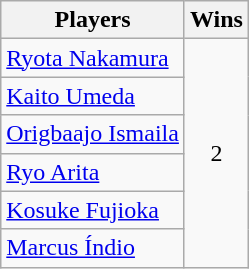<table class="wikitable plainrowheaders">
<tr>
<th scope=col>Players</th>
<th scope=col>Wins</th>
</tr>
<tr>
<td><a href='#'>Ryota Nakamura</a></td>
<td rowspan=6 align=center>2</td>
</tr>
<tr>
<td><a href='#'>Kaito Umeda</a></td>
</tr>
<tr>
<td><a href='#'>Origbaajo Ismaila</a></td>
</tr>
<tr>
<td><a href='#'>Ryo Arita</a></td>
</tr>
<tr>
<td><a href='#'>Kosuke Fujioka</a></td>
</tr>
<tr>
<td><a href='#'>Marcus Índio</a></td>
</tr>
</table>
